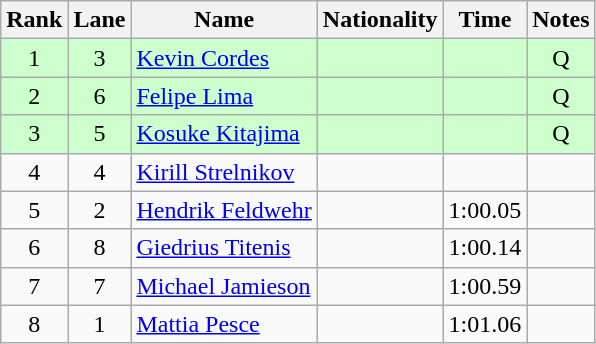<table class="wikitable sortable" style="text-align:center">
<tr>
<th>Rank</th>
<th>Lane</th>
<th>Name</th>
<th>Nationality</th>
<th>Time</th>
<th>Notes</th>
</tr>
<tr bgcolor=ccffcc>
<td>1</td>
<td>3</td>
<td align=left><a href='#'>Kevin Cordes</a></td>
<td align=left></td>
<td></td>
<td>Q</td>
</tr>
<tr bgcolor=ccffcc>
<td>2</td>
<td>6</td>
<td align=left><a href='#'>Felipe Lima</a></td>
<td align=left></td>
<td></td>
<td>Q</td>
</tr>
<tr bgcolor=ccffcc>
<td>3</td>
<td>5</td>
<td align=left><a href='#'>Kosuke Kitajima</a></td>
<td align=left></td>
<td></td>
<td>Q</td>
</tr>
<tr>
<td>4</td>
<td>4</td>
<td align=left><a href='#'>Kirill Strelnikov</a></td>
<td align=left></td>
<td></td>
<td></td>
</tr>
<tr>
<td>5</td>
<td>2</td>
<td align=left><a href='#'>Hendrik Feldwehr</a></td>
<td align=left></td>
<td>1:00.05</td>
<td></td>
</tr>
<tr>
<td>6</td>
<td>8</td>
<td align=left><a href='#'>Giedrius Titenis</a></td>
<td align=left></td>
<td>1:00.14</td>
<td></td>
</tr>
<tr>
<td>7</td>
<td>7</td>
<td align=left><a href='#'>Michael Jamieson</a></td>
<td align=left></td>
<td>1:00.59</td>
<td></td>
</tr>
<tr>
<td>8</td>
<td>1</td>
<td align=left><a href='#'>Mattia Pesce</a></td>
<td align=left></td>
<td>1:01.06</td>
<td></td>
</tr>
</table>
